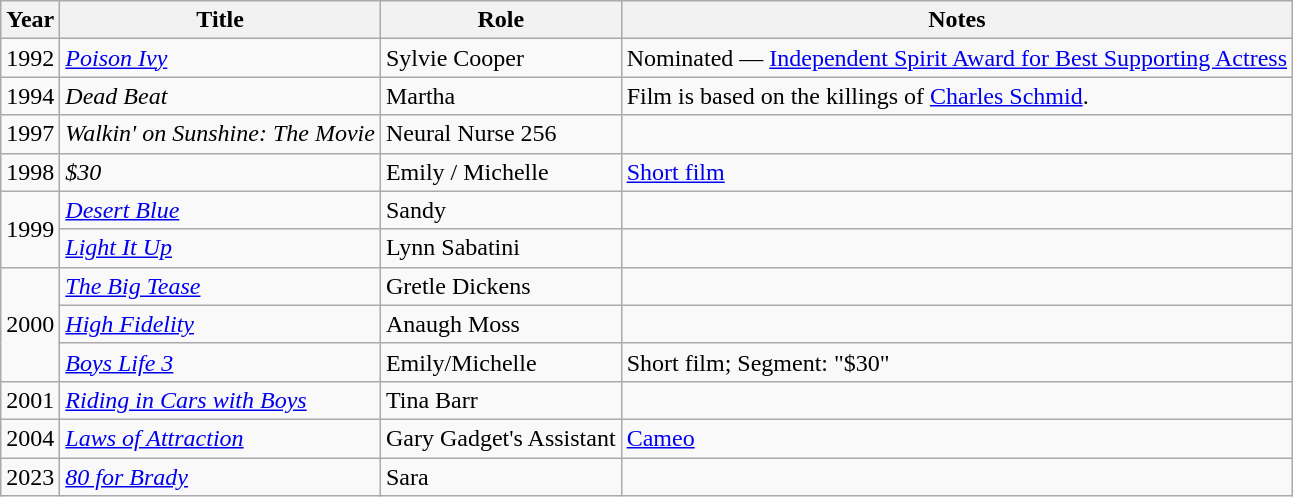<table class="wikitable sortable">
<tr>
<th>Year</th>
<th>Title</th>
<th>Role</th>
<th>Notes</th>
</tr>
<tr>
<td>1992</td>
<td><em><a href='#'>Poison Ivy</a></em></td>
<td>Sylvie Cooper</td>
<td>Nominated — <a href='#'>Independent Spirit Award for Best Supporting Actress</a></td>
</tr>
<tr>
<td>1994</td>
<td><em>Dead Beat</em></td>
<td>Martha</td>
<td>Film is based on the killings of <a href='#'>Charles Schmid</a>.</td>
</tr>
<tr>
<td>1997</td>
<td><em>Walkin' on Sunshine: The Movie</em></td>
<td>Neural Nurse 256</td>
<td></td>
</tr>
<tr>
<td>1998</td>
<td><em>$30</em></td>
<td>Emily / Michelle</td>
<td><a href='#'>Short film</a></td>
</tr>
<tr>
<td rowspan="2">1999</td>
<td><em><a href='#'>Desert Blue</a></em></td>
<td>Sandy</td>
<td></td>
</tr>
<tr>
<td><em><a href='#'>Light It Up</a></em></td>
<td>Lynn Sabatini</td>
<td></td>
</tr>
<tr>
<td rowspan="3">2000</td>
<td><em><a href='#'>The Big Tease</a></em></td>
<td>Gretle Dickens</td>
<td></td>
</tr>
<tr>
<td><em><a href='#'>High Fidelity</a></em></td>
<td>Anaugh Moss</td>
<td></td>
</tr>
<tr>
<td><em><a href='#'>Boys Life 3</a></em></td>
<td>Emily/Michelle</td>
<td>Short film; Segment: "$30"</td>
</tr>
<tr>
<td>2001</td>
<td><em><a href='#'>Riding in Cars with Boys</a></em></td>
<td>Tina Barr</td>
<td></td>
</tr>
<tr>
<td>2004</td>
<td><em><a href='#'>Laws of Attraction</a></em></td>
<td>Gary Gadget's Assistant</td>
<td><a href='#'>Cameo</a></td>
</tr>
<tr>
<td>2023</td>
<td><em><a href='#'>80 for Brady</a></em></td>
<td>Sara</td>
<td></td>
</tr>
</table>
